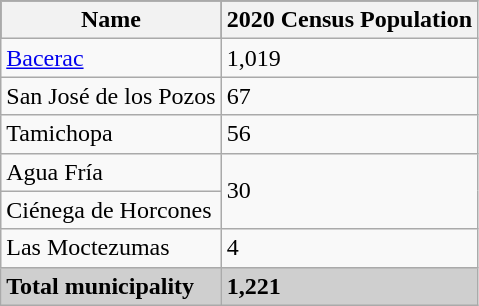<table class="wikitable">
<tr style="background:#000000; color:black;">
<th><strong>Name</strong></th>
<th><strong>2020 Census Population</strong></th>
</tr>
<tr>
<td><a href='#'>Bacerac</a></td>
<td>1,019</td>
</tr>
<tr>
<td>San José de los Pozos</td>
<td>67</td>
</tr>
<tr>
<td>Tamichopa</td>
<td>56</td>
</tr>
<tr>
<td>Agua Fría</td>
<td rowspan="2">30</td>
</tr>
<tr>
<td>Ciénega de Horcones</td>
</tr>
<tr>
<td>Las Moctezumas</td>
<td>4</td>
</tr>
<tr style="background:#CFCFCF;">
<td><strong>Total municipality</strong></td>
<td><strong>1,221</strong></td>
</tr>
</table>
